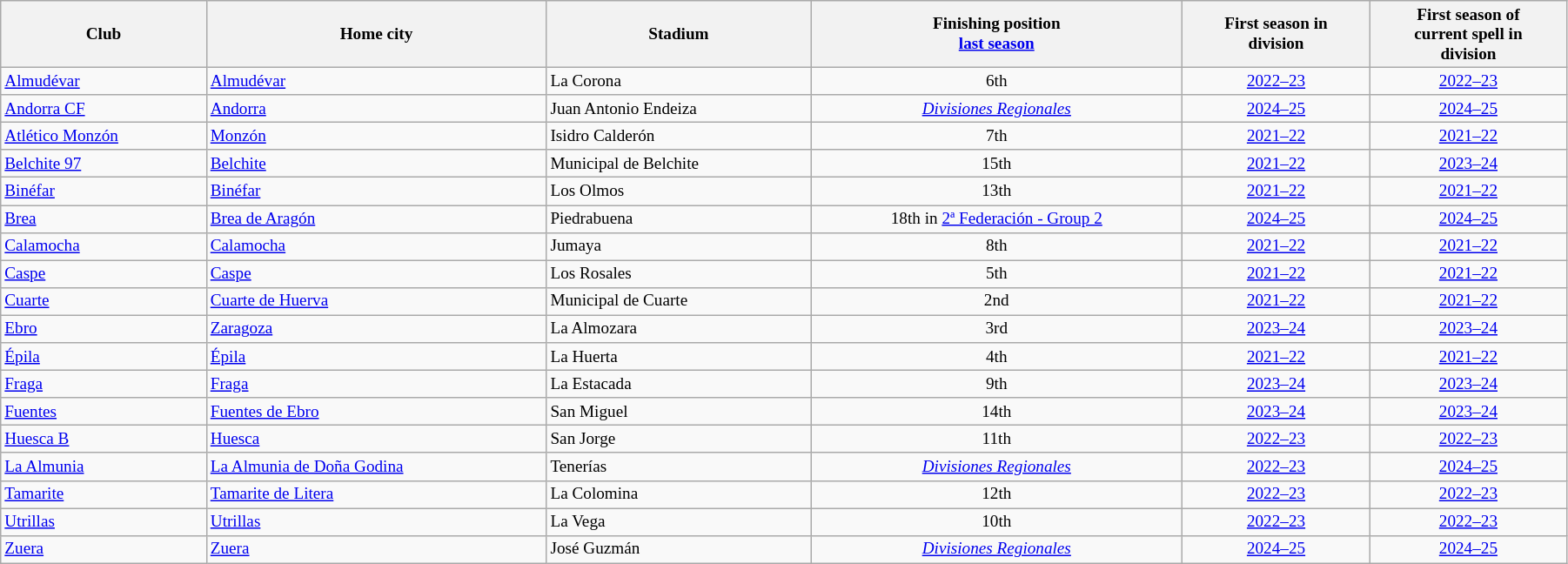<table class="wikitable sortable" width=95% style="font-size:80%">
<tr>
<th>Club</th>
<th>Home city</th>
<th>Stadium</th>
<th>Finishing position<br><a href='#'>last season</a></th>
<th>First season in<br>division</th>
<th>First season of<br>current spell in<br> division</th>
</tr>
<tr>
<td style="text-align:left;"><a href='#'>Almudévar</a></td>
<td><a href='#'>Almudévar</a></td>
<td>La Corona</td>
<td align=center>6th</td>
<td align=center><a href='#'>2022–23</a></td>
<td align=center><a href='#'>2022–23</a></td>
</tr>
<tr>
<td style="text-align:left;"><a href='#'>Andorra CF</a></td>
<td><a href='#'>Andorra</a></td>
<td>Juan Antonio Endeiza</td>
<td align=center><em><a href='#'>Divisiones Regionales</a></em></td>
<td align=center><a href='#'>2024–25</a></td>
<td align=center><a href='#'>2024–25</a></td>
</tr>
<tr>
<td style="text-align:left;"><a href='#'>Atlético Monzón</a></td>
<td><a href='#'>Monzón</a></td>
<td>Isidro Calderón</td>
<td align=center>7th</td>
<td align=center><a href='#'>2021–22</a></td>
<td align=center><a href='#'>2021–22</a></td>
</tr>
<tr>
<td style="text-align:left;"><a href='#'>Belchite 97</a></td>
<td><a href='#'>Belchite</a></td>
<td>Municipal de Belchite</td>
<td align=center>15th</td>
<td align=center><a href='#'>2021–22</a></td>
<td align=center><a href='#'>2023–24</a></td>
</tr>
<tr>
<td style="text-align:left;"><a href='#'>Binéfar</a></td>
<td><a href='#'>Binéfar</a></td>
<td>Los Olmos</td>
<td align=center>13th</td>
<td align=center><a href='#'>2021–22</a></td>
<td align=center><a href='#'>2021–22</a></td>
</tr>
<tr>
<td style="text-align:left;"><a href='#'>Brea</a></td>
<td><a href='#'>Brea de Aragón</a></td>
<td>Piedrabuena</td>
<td align=center>18th in <a href='#'>2ª Federación - Group 2</a></td>
<td align=center><a href='#'>2024–25</a></td>
<td align=center><a href='#'>2024–25</a></td>
</tr>
<tr>
<td style="text-align:left;"><a href='#'>Calamocha</a></td>
<td><a href='#'>Calamocha</a></td>
<td>Jumaya</td>
<td align=center>8th</td>
<td align=center><a href='#'>2021–22</a></td>
<td align=center><a href='#'>2021–22</a></td>
</tr>
<tr>
<td style="text-align:left;"><a href='#'>Caspe</a></td>
<td><a href='#'>Caspe</a></td>
<td>Los Rosales</td>
<td align=center>5th</td>
<td align=center><a href='#'>2021–22</a></td>
<td align=center><a href='#'>2021–22</a></td>
</tr>
<tr>
<td style="text-align:left;"><a href='#'>Cuarte</a></td>
<td><a href='#'>Cuarte de Huerva</a></td>
<td>Municipal de Cuarte</td>
<td align=center>2nd</td>
<td align=center><a href='#'>2021–22</a></td>
<td align=center><a href='#'>2021–22</a></td>
</tr>
<tr>
<td style="text-align:left;"><a href='#'>Ebro</a></td>
<td><a href='#'>Zaragoza</a></td>
<td>La Almozara</td>
<td align=center>3rd</td>
<td align=center><a href='#'>2023–24</a></td>
<td align=center><a href='#'>2023–24</a></td>
</tr>
<tr>
<td style="text-align:left;"><a href='#'>Épila</a></td>
<td><a href='#'>Épila</a></td>
<td>La Huerta</td>
<td align=center>4th</td>
<td align=center><a href='#'>2021–22</a></td>
<td align=center><a href='#'>2021–22</a></td>
</tr>
<tr>
<td style="text-align:left;"><a href='#'>Fraga</a></td>
<td><a href='#'>Fraga</a></td>
<td>La Estacada</td>
<td align=center>9th</td>
<td align=center><a href='#'>2023–24</a></td>
<td align=center><a href='#'>2023–24</a></td>
</tr>
<tr>
<td style="text-align:left;"><a href='#'>Fuentes</a></td>
<td><a href='#'>Fuentes de Ebro</a></td>
<td>San Miguel</td>
<td align=center>14th</td>
<td align=center><a href='#'>2023–24</a></td>
<td align=center><a href='#'>2023–24</a></td>
</tr>
<tr>
<td style="text-align:left;"><a href='#'>Huesca B</a></td>
<td><a href='#'>Huesca</a></td>
<td>San Jorge</td>
<td align=center>11th</td>
<td align=center><a href='#'>2022–23</a></td>
<td align=center><a href='#'>2022–23</a></td>
</tr>
<tr>
<td style="text-align:left;"><a href='#'>La Almunia</a></td>
<td><a href='#'>La Almunia de Doña Godina</a></td>
<td>Tenerías</td>
<td align=center><em><a href='#'>Divisiones Regionales</a></em></td>
<td align=center><a href='#'>2022–23</a></td>
<td align=center><a href='#'>2024–25</a></td>
</tr>
<tr>
<td style="text-align:left;"><a href='#'>Tamarite</a></td>
<td><a href='#'>Tamarite de Litera</a></td>
<td>La Colomina</td>
<td align=center>12th</td>
<td align=center><a href='#'>2022–23</a></td>
<td align=center><a href='#'>2022–23</a></td>
</tr>
<tr>
<td style="text-align:left;"><a href='#'>Utrillas</a></td>
<td><a href='#'>Utrillas</a></td>
<td>La Vega</td>
<td align=center>10th</td>
<td align=center><a href='#'>2022–23</a></td>
<td align=center><a href='#'>2022–23</a></td>
</tr>
<tr>
<td style="text-align:left;"><a href='#'>Zuera</a></td>
<td><a href='#'>Zuera</a></td>
<td>José Guzmán</td>
<td align=center><em><a href='#'>Divisiones Regionales</a></em></td>
<td align=center><a href='#'>2024–25</a></td>
<td align=center><a href='#'>2024–25</a></td>
</tr>
</table>
